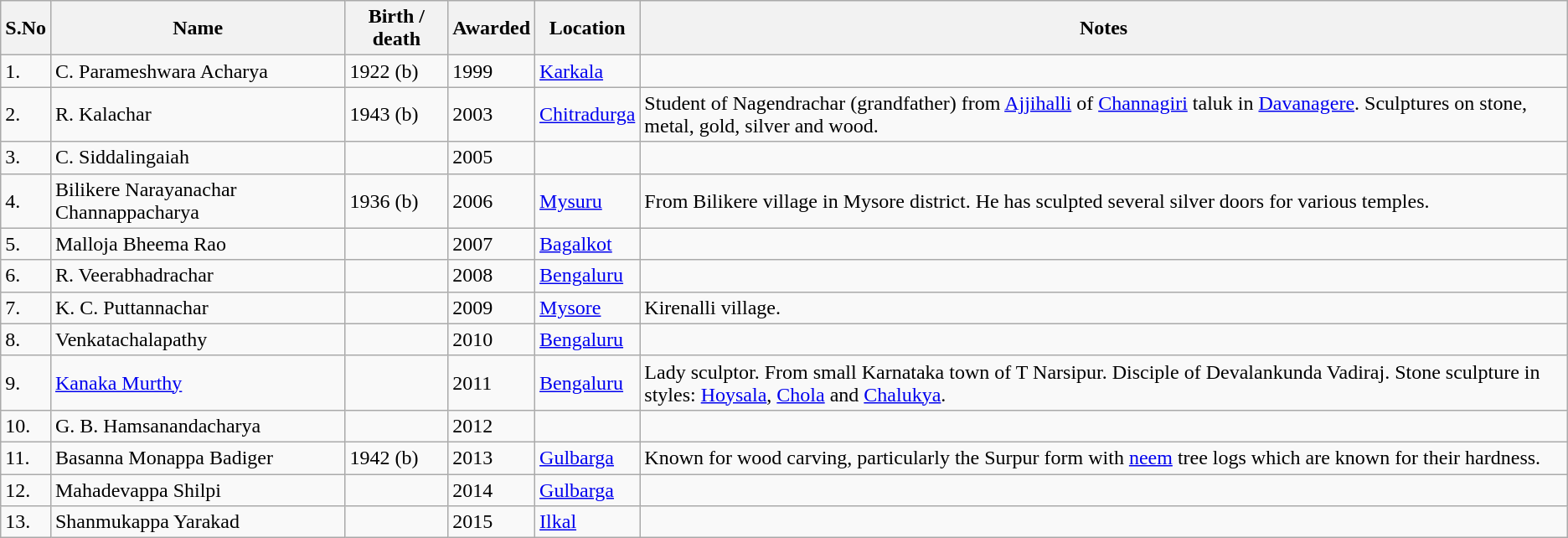<table class="wikitable sortable">
<tr>
<th>S.No</th>
<th>Name</th>
<th>Birth / death</th>
<th>Awarded</th>
<th>Location</th>
<th>Notes</th>
</tr>
<tr>
<td>1.</td>
<td>C. Parameshwara Acharya</td>
<td>1922 (b)</td>
<td>1999</td>
<td><a href='#'>Karkala</a></td>
<td></td>
</tr>
<tr>
<td>2.</td>
<td>R. Kalachar</td>
<td>1943 (b)</td>
<td>2003</td>
<td><a href='#'>Chitradurga</a></td>
<td>Student of Nagendrachar (grandfather) from <a href='#'>Ajjihalli</a> of <a href='#'>Channagiri</a> taluk in <a href='#'>Davanagere</a>. Sculptures on stone, metal, gold, silver and wood.</td>
</tr>
<tr>
<td>3.</td>
<td>C. Siddalingaiah</td>
<td></td>
<td>2005</td>
<td></td>
<td></td>
</tr>
<tr>
<td>4.</td>
<td>Bilikere Narayanachar Channappacharya</td>
<td>1936 (b)</td>
<td>2006</td>
<td><a href='#'>Mysuru</a></td>
<td>From Bilikere village in Mysore district. He has sculpted several silver doors for various temples.</td>
</tr>
<tr>
<td>5.</td>
<td>Malloja Bheema Rao</td>
<td></td>
<td>2007</td>
<td><a href='#'>Bagalkot</a></td>
<td></td>
</tr>
<tr>
<td>6.</td>
<td>R. Veerabhadrachar</td>
<td></td>
<td>2008</td>
<td><a href='#'>Bengaluru</a></td>
<td></td>
</tr>
<tr>
<td>7.</td>
<td>K. C. Puttannachar</td>
<td></td>
<td>2009</td>
<td><a href='#'>Mysore</a></td>
<td>Kirenalli village.</td>
</tr>
<tr>
<td>8.</td>
<td>Venkatachalapathy</td>
<td></td>
<td>2010</td>
<td><a href='#'>Bengaluru</a></td>
<td></td>
</tr>
<tr>
<td>9.</td>
<td><a href='#'>Kanaka Murthy</a></td>
<td></td>
<td>2011</td>
<td><a href='#'>Bengaluru</a></td>
<td>Lady sculptor. From small Karnataka town of T Narsipur. Disciple of Devalankunda Vadiraj. Stone sculpture in styles: <a href='#'>Hoysala</a>, <a href='#'>Chola</a> and <a href='#'>Chalukya</a>.</td>
</tr>
<tr>
<td>10.</td>
<td>G. B. Hamsanandacharya</td>
<td></td>
<td>2012</td>
<td></td>
<td></td>
</tr>
<tr>
<td>11.</td>
<td>Basanna Monappa Badiger</td>
<td>1942 (b)</td>
<td>2013</td>
<td><a href='#'>Gulbarga</a></td>
<td>Known for wood carving, particularly the Surpur form with <a href='#'>neem</a> tree logs which are known for their hardness.</td>
</tr>
<tr>
<td>12.</td>
<td>Mahadevappa Shilpi</td>
<td></td>
<td>2014</td>
<td><a href='#'>Gulbarga</a></td>
<td></td>
</tr>
<tr>
<td>13.</td>
<td>Shanmukappa Yarakad</td>
<td></td>
<td>2015</td>
<td><a href='#'>Ilkal</a></td>
<td></td>
</tr>
</table>
